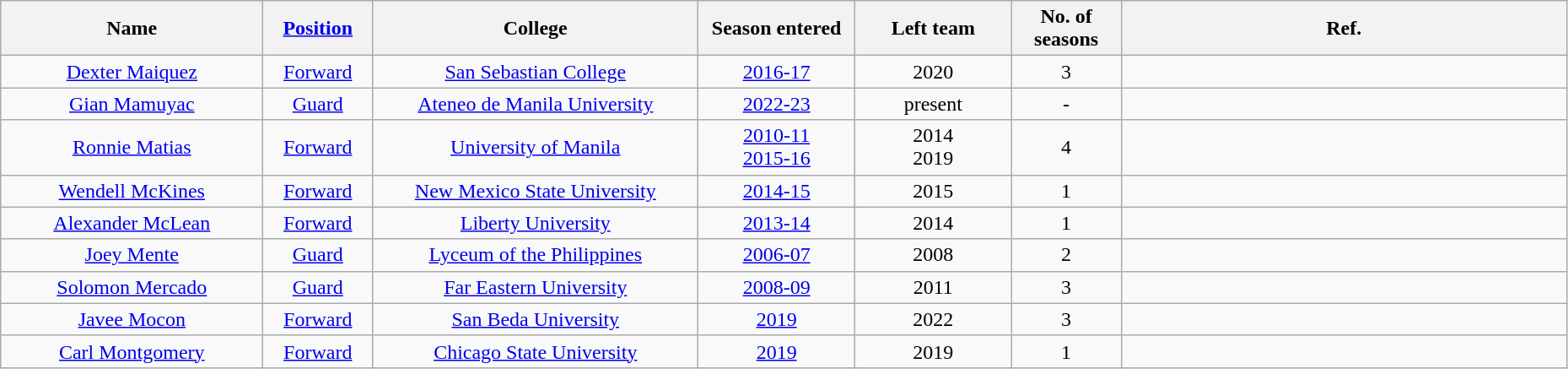<table class="wikitable sortable" style="text-align:center" width="98%">
<tr>
<th style="width:200px;">Name</th>
<th style="width:7%;"><a href='#'>Position</a></th>
<th style="width:250px;">College</th>
<th style="width:10%;">Season entered</th>
<th style="width:10%;">Left team</th>
<th style="width:7%;">No. of seasons</th>
<th class=unsortable>Ref.</th>
</tr>
<tr>
<td><a href='#'>Dexter Maiquez</a></td>
<td><a href='#'>Forward</a></td>
<td><a href='#'>San Sebastian College</a></td>
<td><a href='#'>2016-17</a></td>
<td>2020</td>
<td>3</td>
<td></td>
</tr>
<tr>
<td><a href='#'>Gian Mamuyac</a></td>
<td><a href='#'>Guard</a></td>
<td><a href='#'>Ateneo de Manila University</a></td>
<td><a href='#'>2022-23</a></td>
<td>present</td>
<td>-</td>
<td></td>
</tr>
<tr>
<td><a href='#'>Ronnie Matias</a></td>
<td><a href='#'>Forward</a></td>
<td><a href='#'>University of Manila</a></td>
<td><a href='#'>2010-11</a><br><a href='#'>2015-16</a></td>
<td>2014<br>2019</td>
<td>4</td>
<td></td>
</tr>
<tr>
<td><a href='#'>Wendell McKines</a></td>
<td><a href='#'>Forward</a></td>
<td><a href='#'>New Mexico State University</a></td>
<td><a href='#'>2014-15</a></td>
<td>2015</td>
<td>1</td>
<td></td>
</tr>
<tr>
<td><a href='#'>Alexander McLean</a></td>
<td><a href='#'>Forward</a></td>
<td><a href='#'>Liberty University</a></td>
<td><a href='#'>2013-14</a></td>
<td>2014</td>
<td>1</td>
<td></td>
</tr>
<tr>
<td><a href='#'>Joey Mente</a></td>
<td><a href='#'>Guard</a></td>
<td><a href='#'>Lyceum of the Philippines</a></td>
<td><a href='#'>2006-07</a></td>
<td>2008</td>
<td>2</td>
<td></td>
</tr>
<tr>
<td><a href='#'>Solomon Mercado</a></td>
<td><a href='#'>Guard</a></td>
<td><a href='#'>Far Eastern University</a></td>
<td><a href='#'>2008-09</a></td>
<td>2011</td>
<td>3</td>
<td></td>
</tr>
<tr>
<td><a href='#'>Javee Mocon</a></td>
<td><a href='#'>Forward</a></td>
<td><a href='#'>San Beda University</a></td>
<td><a href='#'>2019</a></td>
<td>2022</td>
<td>3</td>
<td></td>
</tr>
<tr>
<td><a href='#'>Carl Montgomery</a></td>
<td><a href='#'>Forward</a></td>
<td><a href='#'>Chicago State University</a></td>
<td><a href='#'>2019</a></td>
<td>2019</td>
<td>1</td>
<td></td>
</tr>
</table>
